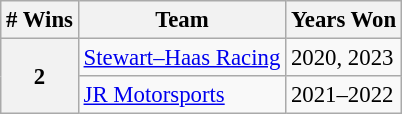<table class="wikitable" style="font-size: 95%;">
<tr>
<th># Wins</th>
<th>Team</th>
<th>Years Won</th>
</tr>
<tr>
<th rowspan="2">2</th>
<td><a href='#'>Stewart–Haas Racing</a></td>
<td>2020, 2023</td>
</tr>
<tr>
<td><a href='#'>JR Motorsports</a></td>
<td>2021–2022</td>
</tr>
</table>
